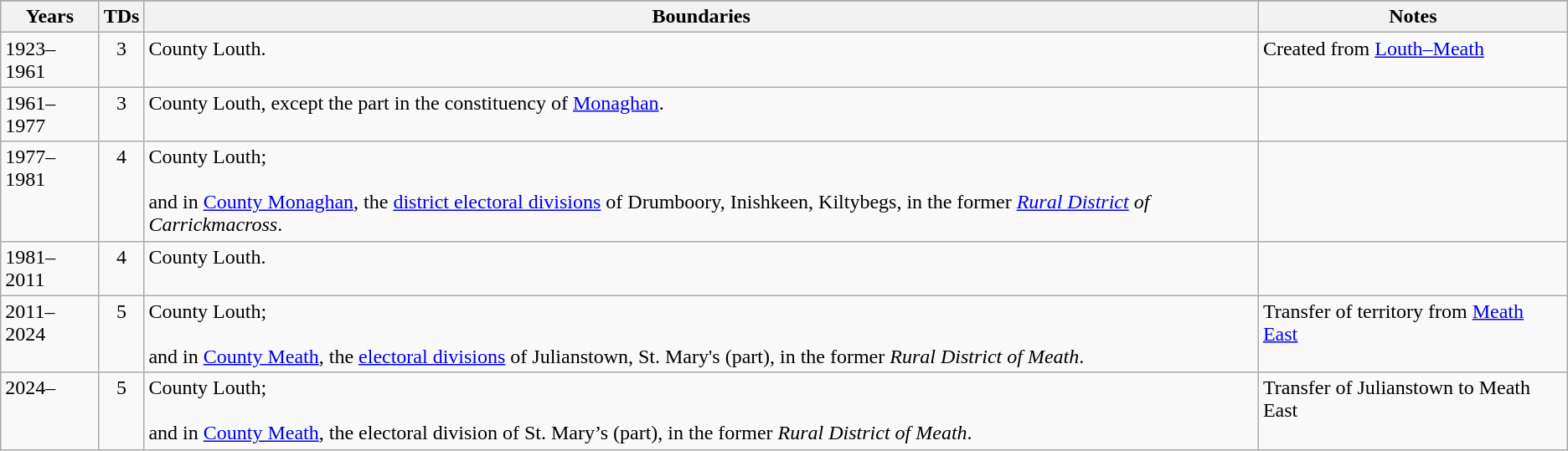<table class="wikitable">
<tr bgcolor="green">
</tr>
<tr>
<th>Years</th>
<th>TDs</th>
<th>Boundaries</th>
<th>Notes</th>
</tr>
<tr valign="top">
<td>1923–1961</td>
<td align="center">3</td>
<td>County Louth.</td>
<td>Created from <a href='#'>Louth–Meath</a></td>
</tr>
<tr valign="top">
<td>1961–1977</td>
<td align="center">3</td>
<td>County Louth, except the part in the constituency of <a href='#'>Monaghan</a>.</td>
<td></td>
</tr>
<tr valign="top">
<td>1977–1981</td>
<td align="center">4</td>
<td>County Louth;<br><br>and in <a href='#'>County Monaghan</a>, the <a href='#'>district electoral divisions</a> of Drumboory, Inishkeen, Kiltybegs, in the former <em><a href='#'>Rural District</a> of Carrickmacross</em>.</td>
<td></td>
</tr>
<tr valign="top">
<td>1981–2011</td>
<td align="center">4</td>
<td>County Louth.</td>
<td></td>
</tr>
<tr valign="top">
<td>2011–2024</td>
<td align="center">5</td>
<td>County Louth;<br><br>and in <a href='#'>County Meath</a>, the <a href='#'>electoral divisions</a> of Julianstown, St. Mary's (part), in the former <em>Rural District of Meath</em>.</td>
<td>Transfer of territory from <a href='#'>Meath East</a></td>
</tr>
<tr valign="top">
<td>2024–</td>
<td align="center">5</td>
<td>County Louth;<br><br>and in <a href='#'>County Meath</a>, the electoral division of St. Mary’s (part), in the former <em>Rural District of Meath</em>.</td>
<td>Transfer of Julianstown to Meath East</td>
</tr>
</table>
